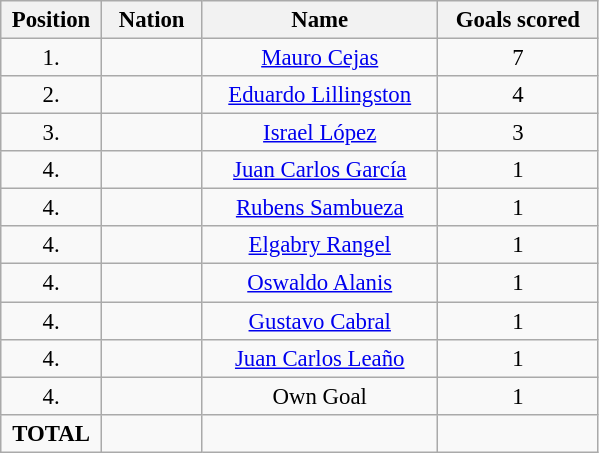<table class="wikitable" style="font-size: 95%; text-align: center;">
<tr>
<th width=60>Position</th>
<th width=60>Nation</th>
<th width=150>Name</th>
<th width=100>Goals scored</th>
</tr>
<tr>
<td>1.</td>
<td></td>
<td><a href='#'>Mauro Cejas</a></td>
<td>7</td>
</tr>
<tr>
<td>2.</td>
<td></td>
<td><a href='#'>Eduardo Lillingston</a></td>
<td>4</td>
</tr>
<tr>
<td>3.</td>
<td></td>
<td><a href='#'>Israel López</a></td>
<td>3</td>
</tr>
<tr>
<td>4.</td>
<td></td>
<td><a href='#'>Juan Carlos García</a></td>
<td>1</td>
</tr>
<tr>
<td>4.</td>
<td></td>
<td><a href='#'>Rubens Sambueza</a></td>
<td>1</td>
</tr>
<tr>
<td>4.</td>
<td></td>
<td><a href='#'>Elgabry Rangel</a></td>
<td>1</td>
</tr>
<tr>
<td>4.</td>
<td></td>
<td><a href='#'>Oswaldo Alanis</a></td>
<td>1</td>
</tr>
<tr>
<td>4.</td>
<td></td>
<td><a href='#'>Gustavo Cabral</a></td>
<td>1</td>
</tr>
<tr>
<td>4.</td>
<td></td>
<td><a href='#'>Juan Carlos Leaño</a></td>
<td>1</td>
</tr>
<tr>
<td>4.</td>
<td></td>
<td>Own Goal</td>
<td>1</td>
</tr>
<tr>
<td><strong>TOTAL</strong></td>
<td></td>
<td></td>
<td></td>
</tr>
</table>
